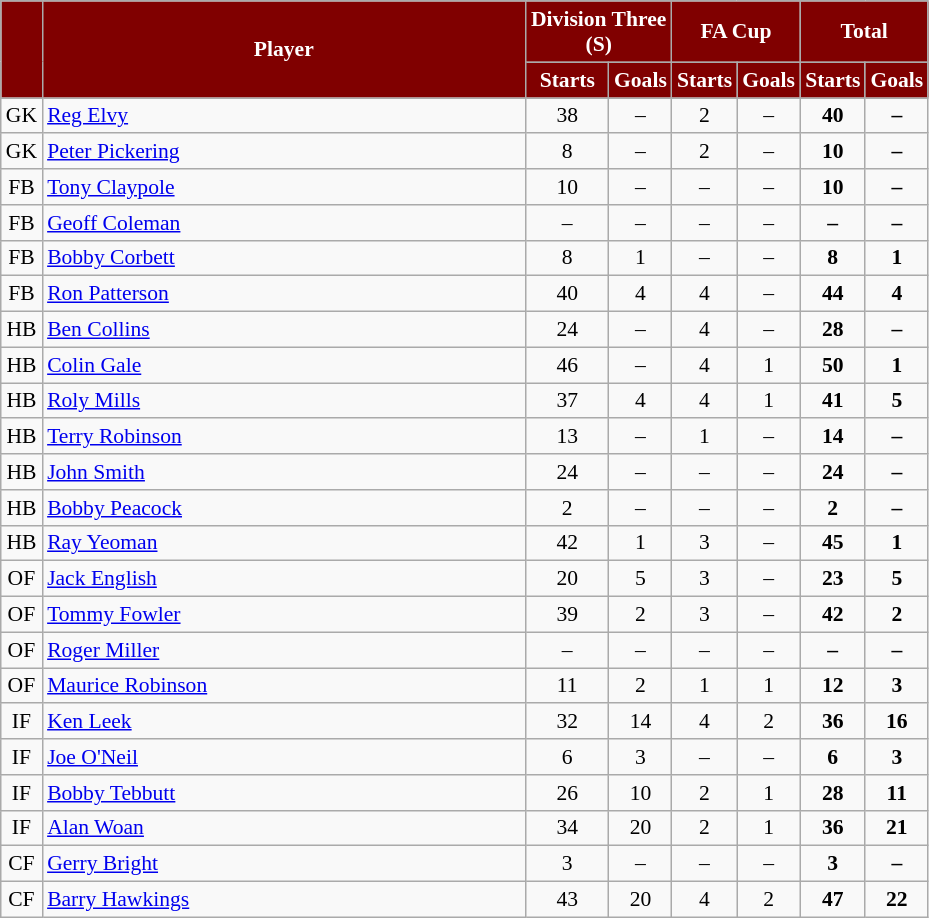<table class="wikitable"  style="text-align:center; font-size:90%; width:49%;">
<tr>
<th rowspan="2" style="background:maroon; color:white;  width: 4%"></th>
<th rowspan="2" style="background:maroon; color:white; ">Player</th>
<th colspan="2" style="background:maroon; color:white; ">Division Three (S)</th>
<th colspan="2" style="background:maroon; color:white; ">FA Cup</th>
<th colspan="2" style="background:maroon; color:white; ">Total</th>
</tr>
<tr>
<th style="background:maroon; color:white;  width: 9%;">Starts</th>
<th style="background:maroon; color:white;  width: 6%;">Goals</th>
<th style="background:maroon; color:white;  width: 4%;">Starts</th>
<th style="background:maroon; color:white;  width: 4%;">Goals</th>
<th style="background:maroon; color:white;  width: 4%;">Starts</th>
<th style="background:maroon; color:white;  width: 4%;">Goals</th>
</tr>
<tr>
<td>GK</td>
<td style="text-align:left;"><a href='#'>Reg Elvy</a></td>
<td>38</td>
<td>–</td>
<td>2</td>
<td>–</td>
<td><strong>40</strong></td>
<td><strong>–</strong></td>
</tr>
<tr>
<td>GK</td>
<td style="text-align:left;"><a href='#'>Peter Pickering</a></td>
<td>8</td>
<td>–</td>
<td>2</td>
<td>–</td>
<td><strong>10</strong></td>
<td><strong>–</strong></td>
</tr>
<tr>
<td>FB</td>
<td style="text-align:left;"><a href='#'>Tony Claypole</a></td>
<td>10</td>
<td>–</td>
<td>–</td>
<td>–</td>
<td><strong>10</strong></td>
<td><strong>–</strong></td>
</tr>
<tr>
<td>FB</td>
<td style="text-align:left;"><a href='#'>Geoff Coleman</a></td>
<td>–</td>
<td>–</td>
<td>–</td>
<td>–</td>
<td><strong>–</strong></td>
<td><strong>–</strong></td>
</tr>
<tr>
<td>FB</td>
<td style="text-align:left;"><a href='#'>Bobby Corbett</a></td>
<td>8</td>
<td>1</td>
<td>–</td>
<td>–</td>
<td><strong>8</strong></td>
<td><strong>1</strong></td>
</tr>
<tr>
<td>FB</td>
<td style="text-align:left;"><a href='#'>Ron Patterson</a></td>
<td>40</td>
<td>4</td>
<td>4</td>
<td>–</td>
<td><strong>44</strong></td>
<td><strong>4</strong></td>
</tr>
<tr>
<td>HB</td>
<td style="text-align:left;"><a href='#'>Ben Collins</a></td>
<td>24</td>
<td>–</td>
<td>4</td>
<td>–</td>
<td><strong>28</strong></td>
<td><strong>–</strong></td>
</tr>
<tr>
<td>HB</td>
<td style="text-align:left;"><a href='#'>Colin Gale</a></td>
<td>46</td>
<td>–</td>
<td>4</td>
<td>1</td>
<td><strong>50</strong></td>
<td><strong>1</strong></td>
</tr>
<tr>
<td>HB</td>
<td style="text-align:left;"><a href='#'>Roly Mills</a></td>
<td>37</td>
<td>4</td>
<td>4</td>
<td>1</td>
<td><strong>41</strong></td>
<td><strong>5</strong></td>
</tr>
<tr>
<td>HB</td>
<td style="text-align:left;"><a href='#'>Terry Robinson</a></td>
<td>13</td>
<td>–</td>
<td>1</td>
<td>–</td>
<td><strong>14</strong></td>
<td><strong>–</strong></td>
</tr>
<tr>
<td>HB</td>
<td style="text-align:left;"><a href='#'>John Smith</a></td>
<td>24</td>
<td>–</td>
<td>–</td>
<td>–</td>
<td><strong>24</strong></td>
<td><strong>–</strong></td>
</tr>
<tr>
<td>HB</td>
<td style="text-align:left;"><a href='#'>Bobby Peacock</a></td>
<td>2</td>
<td>–</td>
<td>–</td>
<td>–</td>
<td><strong>2</strong></td>
<td><strong>–</strong></td>
</tr>
<tr>
<td>HB</td>
<td style="text-align:left;"><a href='#'>Ray Yeoman</a></td>
<td>42</td>
<td>1</td>
<td>3</td>
<td>–</td>
<td><strong>45</strong></td>
<td><strong>1</strong></td>
</tr>
<tr>
<td>OF</td>
<td style="text-align:left;"><a href='#'>Jack English</a></td>
<td>20</td>
<td>5</td>
<td>3</td>
<td>–</td>
<td><strong>23</strong></td>
<td><strong>5</strong></td>
</tr>
<tr>
<td>OF</td>
<td style="text-align:left;"><a href='#'>Tommy Fowler</a></td>
<td>39</td>
<td>2</td>
<td>3</td>
<td>–</td>
<td><strong>42</strong></td>
<td><strong>2</strong></td>
</tr>
<tr>
<td>OF</td>
<td style="text-align:left;"><a href='#'>Roger Miller</a></td>
<td>–</td>
<td>–</td>
<td>–</td>
<td>–</td>
<td><strong>–</strong></td>
<td><strong>–</strong></td>
</tr>
<tr>
<td>OF</td>
<td style="text-align:left;"><a href='#'>Maurice Robinson</a></td>
<td>11</td>
<td>2</td>
<td>1</td>
<td>1</td>
<td><strong>12</strong></td>
<td><strong>3</strong></td>
</tr>
<tr>
<td>IF</td>
<td style="text-align:left;"><a href='#'>Ken Leek</a></td>
<td>32</td>
<td>14</td>
<td>4</td>
<td>2</td>
<td><strong>36</strong></td>
<td><strong>16</strong></td>
</tr>
<tr>
<td>IF</td>
<td style="text-align:left;"><a href='#'>Joe O'Neil</a></td>
<td>6</td>
<td>3</td>
<td>–</td>
<td>–</td>
<td><strong>6</strong></td>
<td><strong>3</strong></td>
</tr>
<tr>
<td>IF</td>
<td style="text-align:left;"><a href='#'>Bobby Tebbutt</a></td>
<td>26</td>
<td>10</td>
<td>2</td>
<td>1</td>
<td><strong>28</strong></td>
<td><strong>11</strong></td>
</tr>
<tr>
<td>IF</td>
<td style="text-align:left;"><a href='#'>Alan Woan</a></td>
<td>34</td>
<td>20</td>
<td>2</td>
<td>1</td>
<td><strong>36</strong></td>
<td><strong>21</strong></td>
</tr>
<tr>
<td>CF</td>
<td style="text-align:left;"><a href='#'>Gerry Bright</a></td>
<td>3</td>
<td>–</td>
<td>–</td>
<td>–</td>
<td><strong>3</strong></td>
<td><strong>–</strong></td>
</tr>
<tr>
<td>CF</td>
<td style="text-align:left;"><a href='#'>Barry Hawkings</a></td>
<td>43</td>
<td>20</td>
<td>4</td>
<td>2</td>
<td><strong>47</strong></td>
<td><strong>22</strong></td>
</tr>
</table>
